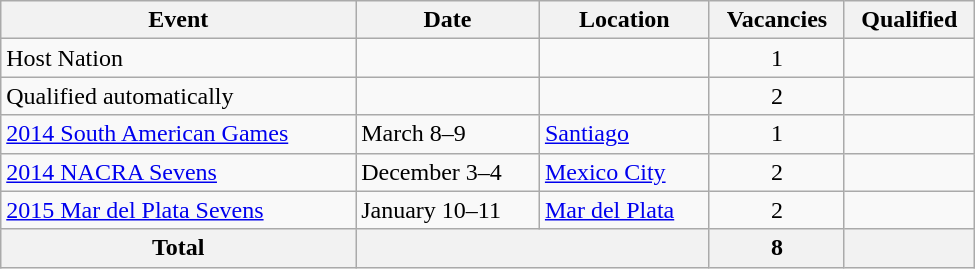<table class="wikitable" width=650>
<tr>
<th>Event</th>
<th>Date</th>
<th>Location</th>
<th>Vacancies</th>
<th>Qualified</th>
</tr>
<tr>
<td>Host Nation</td>
<td></td>
<td></td>
<td align=center>1</td>
<td></td>
</tr>
<tr>
<td>Qualified automatically</td>
<td></td>
<td></td>
<td align=center>2</td>
<td><br></td>
</tr>
<tr>
<td><a href='#'>2014 South American Games</a></td>
<td>March 8–9</td>
<td> <a href='#'>Santiago</a></td>
<td align=center>1</td>
<td></td>
</tr>
<tr>
<td><a href='#'>2014 NACRA Sevens</a></td>
<td>December 3–4</td>
<td> <a href='#'>Mexico City</a></td>
<td align=center>2</td>
<td><br></td>
</tr>
<tr>
<td><a href='#'>2015 Mar del Plata Sevens</a></td>
<td>January 10–11</td>
<td> <a href='#'>Mar del Plata</a></td>
<td align=center>2</td>
<td><br></td>
</tr>
<tr>
<th>Total</th>
<th colspan="2"></th>
<th>8</th>
<th></th>
</tr>
</table>
